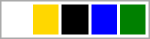<table style=" width: 100px; border: 1px solid #aaaaaa">
<tr>
<td style="background-color:white"> </td>
<td style="background-color:gold"> </td>
<td style="background-color:black"> </td>
<td style="background-color:blue"> </td>
<td style="background-color:green"> </td>
</tr>
</table>
